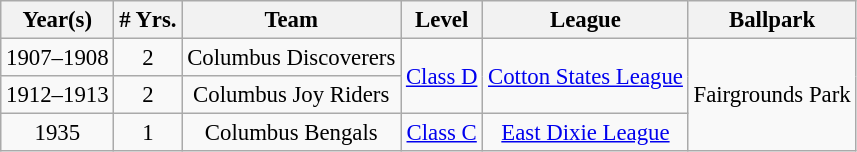<table class="wikitable" style="text-align:center; font-size: 95%;">
<tr>
<th>Year(s)</th>
<th># Yrs.</th>
<th>Team</th>
<th>Level</th>
<th>League</th>
<th>Ballpark</th>
</tr>
<tr>
<td>1907–1908</td>
<td>2</td>
<td>Columbus Discoverers</td>
<td rowspan=2><a href='#'>Class D</a></td>
<td rowspan=2><a href='#'>Cotton States League</a></td>
<td rowspan=3>Fairgrounds Park</td>
</tr>
<tr>
<td>1912–1913</td>
<td>2</td>
<td>Columbus Joy Riders</td>
</tr>
<tr>
<td>1935</td>
<td>1</td>
<td>Columbus Bengals</td>
<td><a href='#'>Class C</a></td>
<td><a href='#'>East Dixie League</a></td>
</tr>
</table>
